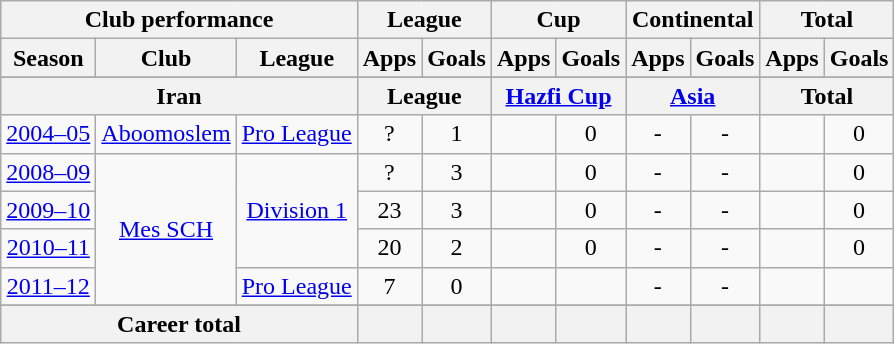<table class="wikitable" style="text-align:center">
<tr>
<th colspan=3>Club performance</th>
<th colspan=2>League</th>
<th colspan=2>Cup</th>
<th colspan=2>Continental</th>
<th colspan=2>Total</th>
</tr>
<tr>
<th>Season</th>
<th>Club</th>
<th>League</th>
<th>Apps</th>
<th>Goals</th>
<th>Apps</th>
<th>Goals</th>
<th>Apps</th>
<th>Goals</th>
<th>Apps</th>
<th>Goals</th>
</tr>
<tr>
</tr>
<tr>
<th colspan=3>Iran</th>
<th colspan=2>League</th>
<th colspan=2><a href='#'>Hazfi Cup</a></th>
<th colspan=2><a href='#'>Asia</a></th>
<th colspan=2>Total</th>
</tr>
<tr>
<td><a href='#'>2004–05</a></td>
<td rowspan="1"><a href='#'>Aboomoslem</a></td>
<td rowspan="1"><a href='#'>Pro League</a></td>
<td>?</td>
<td>1</td>
<td></td>
<td>0</td>
<td>-</td>
<td>-</td>
<td></td>
<td>0</td>
</tr>
<tr>
<td><a href='#'>2008–09</a></td>
<td rowspan="4"><a href='#'>Mes SCH</a></td>
<td rowspan="3"><a href='#'>Division 1</a></td>
<td>?</td>
<td>3</td>
<td></td>
<td>0</td>
<td>-</td>
<td>-</td>
<td></td>
<td>0</td>
</tr>
<tr>
<td><a href='#'>2009–10</a></td>
<td>23</td>
<td>3</td>
<td></td>
<td>0</td>
<td>-</td>
<td>-</td>
<td></td>
<td>0</td>
</tr>
<tr>
<td><a href='#'>2010–11</a></td>
<td>20</td>
<td>2</td>
<td></td>
<td>0</td>
<td>-</td>
<td>-</td>
<td></td>
<td>0</td>
</tr>
<tr>
<td><a href='#'>2011–12</a></td>
<td rowspan="1"><a href='#'>Pro League</a></td>
<td>7</td>
<td>0</td>
<td></td>
<td></td>
<td>-</td>
<td>-</td>
<td></td>
<td></td>
</tr>
<tr>
</tr>
<tr>
<th colspan=3>Career total</th>
<th></th>
<th></th>
<th></th>
<th></th>
<th></th>
<th></th>
<th></th>
<th></th>
</tr>
</table>
